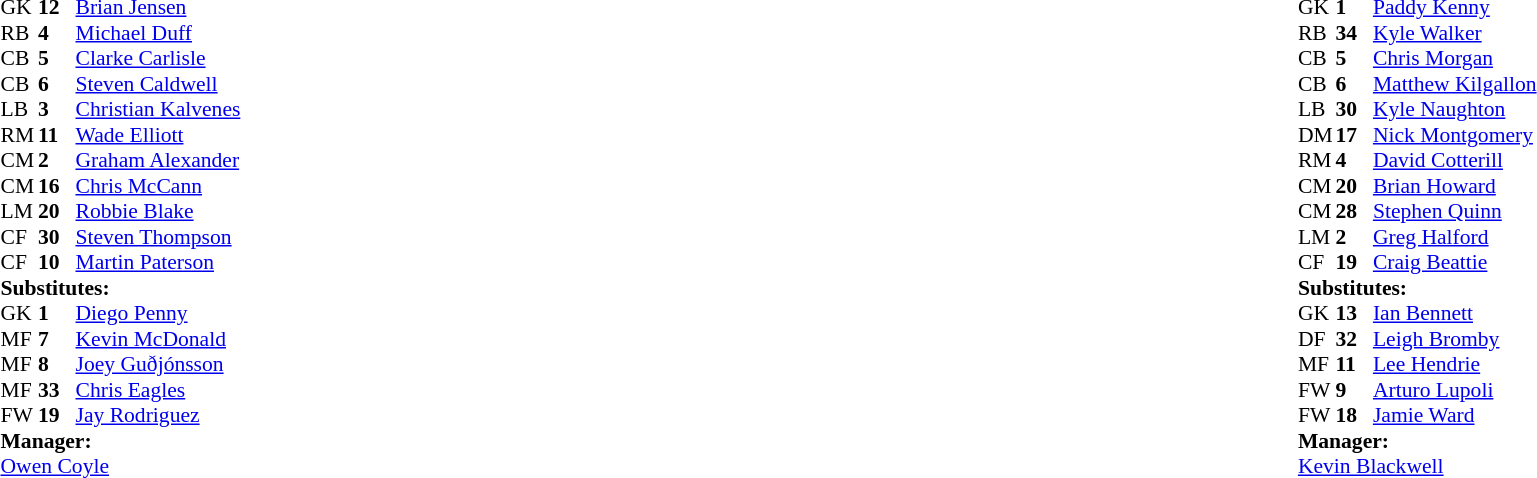<table width="100%">
<tr>
<td valign="top" width="50%"><br><table style="font-size: 90%" cellspacing="0" cellpadding="0">
<tr>
<td colspan="4"></td>
</tr>
<tr>
<th width="25"></th>
<th width="25"></th>
</tr>
<tr>
<td>GK</td>
<td><strong>12</strong></td>
<td><a href='#'>Brian Jensen</a></td>
</tr>
<tr>
<td>RB</td>
<td><strong>4</strong></td>
<td><a href='#'>Michael Duff</a></td>
</tr>
<tr>
<td>CB</td>
<td><strong>5</strong></td>
<td><a href='#'>Clarke Carlisle</a></td>
<td></td>
</tr>
<tr>
<td>CB</td>
<td><strong>6</strong></td>
<td><a href='#'>Steven Caldwell</a></td>
</tr>
<tr>
<td>LB</td>
<td><strong>3</strong></td>
<td><a href='#'>Christian Kalvenes</a></td>
<td></td>
</tr>
<tr>
<td>RM</td>
<td><strong>11</strong></td>
<td><a href='#'>Wade Elliott</a></td>
</tr>
<tr>
<td>CM</td>
<td><strong>2</strong></td>
<td><a href='#'>Graham Alexander</a></td>
</tr>
<tr>
<td>CM</td>
<td><strong>16</strong></td>
<td><a href='#'>Chris McCann</a></td>
<td></td>
<td></td>
</tr>
<tr>
<td>LM</td>
<td><strong>20</strong></td>
<td><a href='#'>Robbie Blake</a></td>
<td></td>
<td></td>
</tr>
<tr>
<td>CF</td>
<td><strong>30</strong></td>
<td><a href='#'>Steven Thompson</a></td>
<td></td>
<td></td>
</tr>
<tr>
<td>CF</td>
<td><strong>10</strong></td>
<td><a href='#'>Martin Paterson</a></td>
</tr>
<tr>
<td colspan=4><strong>Substitutes:</strong></td>
</tr>
<tr>
<td>GK</td>
<td><strong>1</strong></td>
<td><a href='#'>Diego Penny</a></td>
</tr>
<tr>
<td>MF</td>
<td><strong>7</strong></td>
<td><a href='#'>Kevin McDonald</a></td>
</tr>
<tr>
<td>MF</td>
<td><strong>8</strong></td>
<td><a href='#'>Joey Guðjónsson</a></td>
<td></td>
</tr>
<tr>
<td>MF</td>
<td><strong>33</strong></td>
<td><a href='#'>Chris Eagles</a></td>
<td></td>
</tr>
<tr>
<td>FW</td>
<td><strong>19</strong></td>
<td><a href='#'>Jay Rodriguez</a></td>
<td></td>
</tr>
<tr>
<td colspan=4><strong>Manager:</strong></td>
</tr>
<tr>
<td colspan="4"><a href='#'>Owen Coyle</a></td>
</tr>
</table>
</td>
<td valign="top" width="50%"><br><table style="font-size: 90%" cellspacing="0" cellpadding="0" align="center">
<tr>
<td colspan="4"></td>
</tr>
<tr>
<th width="25"></th>
<th width="25"></th>
</tr>
<tr>
<td>GK</td>
<td><strong>1</strong></td>
<td><a href='#'>Paddy Kenny</a></td>
</tr>
<tr>
<td>RB</td>
<td><strong>34</strong></td>
<td><a href='#'>Kyle Walker</a></td>
</tr>
<tr>
<td>CB</td>
<td><strong>5</strong></td>
<td><a href='#'>Chris Morgan</a></td>
</tr>
<tr>
<td>CB</td>
<td><strong>6</strong></td>
<td><a href='#'>Matthew Kilgallon</a></td>
</tr>
<tr>
<td>LB</td>
<td><strong>30</strong></td>
<td><a href='#'>Kyle Naughton</a></td>
</tr>
<tr>
<td>DM</td>
<td><strong>17</strong></td>
<td><a href='#'>Nick Montgomery</a></td>
</tr>
<tr>
<td>RM</td>
<td><strong>4</strong></td>
<td><a href='#'>David Cotterill</a></td>
<td></td>
<td></td>
</tr>
<tr>
<td>CM</td>
<td><strong>20</strong></td>
<td><a href='#'>Brian Howard</a></td>
<td></td>
<td></td>
</tr>
<tr>
<td>CM</td>
<td><strong>28</strong></td>
<td><a href='#'>Stephen Quinn</a></td>
<td></td>
<td></td>
</tr>
<tr>
<td>LM</td>
<td><strong>2</strong></td>
<td><a href='#'>Greg Halford</a></td>
</tr>
<tr>
<td>CF</td>
<td><strong>19</strong></td>
<td><a href='#'>Craig Beattie</a></td>
</tr>
<tr>
<td colspan=4><strong>Substitutes:</strong></td>
</tr>
<tr>
<td>GK</td>
<td><strong>13</strong></td>
<td><a href='#'>Ian Bennett</a></td>
</tr>
<tr>
<td>DF</td>
<td><strong>32</strong></td>
<td><a href='#'>Leigh Bromby</a></td>
</tr>
<tr>
<td>MF</td>
<td><strong>11</strong></td>
<td><a href='#'>Lee Hendrie</a></td>
<td></td>
<td></td>
<td></td>
</tr>
<tr>
<td>FW</td>
<td><strong>9</strong></td>
<td><a href='#'>Arturo Lupoli</a></td>
<td></td>
<td></td>
</tr>
<tr>
<td>FW</td>
<td><strong>18</strong></td>
<td><a href='#'>Jamie Ward</a></td>
<td></td>
<td></td>
</tr>
<tr>
<td colspan=4><strong>Manager:</strong></td>
</tr>
<tr>
<td colspan="4"><a href='#'>Kevin Blackwell</a></td>
</tr>
</table>
</td>
</tr>
</table>
